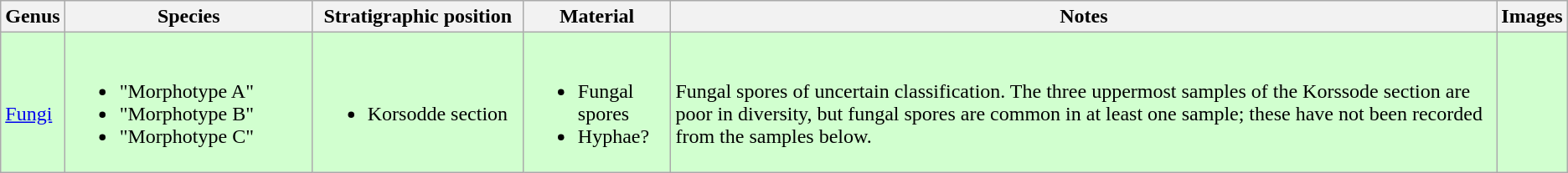<table class = "wikitable">
<tr>
<th>Genus</th>
<th width="190px">Species</th>
<th width="160px">Stratigraphic position</th>
<th>Material</th>
<th>Notes</th>
<th>Images</th>
</tr>
<tr>
<td style="background:#D1FFCF;"><br><a href='#'>Fungi</a></td>
<td style="background:#D1FFCF;"><br><ul><li>"Morphotype A"</li><li>"Morphotype B"</li><li>"Morphotype C"</li></ul></td>
<td style="background:#D1FFCF;"><br><ul><li>Korsodde section</li></ul></td>
<td style="background:#D1FFCF;"><br><ul><li>Fungal spores</li><li>Hyphae?</li></ul></td>
<td style="background:#D1FFCF;"><br>Fungal spores of uncertain classification. The three uppermost samples of the Korssode section are poor in diversity, but fungal spores are common in at least one sample; these have not been recorded from the samples below.</td>
<td style="background:#D1FFCF;"><br></td>
</tr>
</table>
